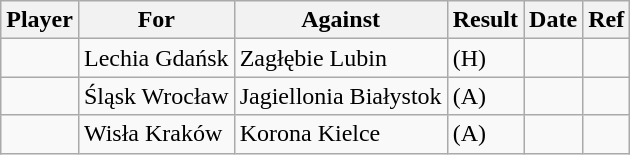<table class="wikitable">
<tr>
<th>Player</th>
<th>For</th>
<th>Against</th>
<th style="text-align:center">Result</th>
<th>Date</th>
<th>Ref</th>
</tr>
<tr>
<td> </td>
<td>Lechia Gdańsk</td>
<td>Zagłębie Lubin</td>
<td> (H)</td>
<td></td>
<td></td>
</tr>
<tr>
<td> </td>
<td>Śląsk Wrocław</td>
<td>Jagiellonia Białystok</td>
<td> (A)</td>
<td></td>
<td></td>
</tr>
<tr>
<td> </td>
<td>Wisła Kraków</td>
<td>Korona Kielce</td>
<td> (A)</td>
<td></td>
<td></td>
</tr>
</table>
